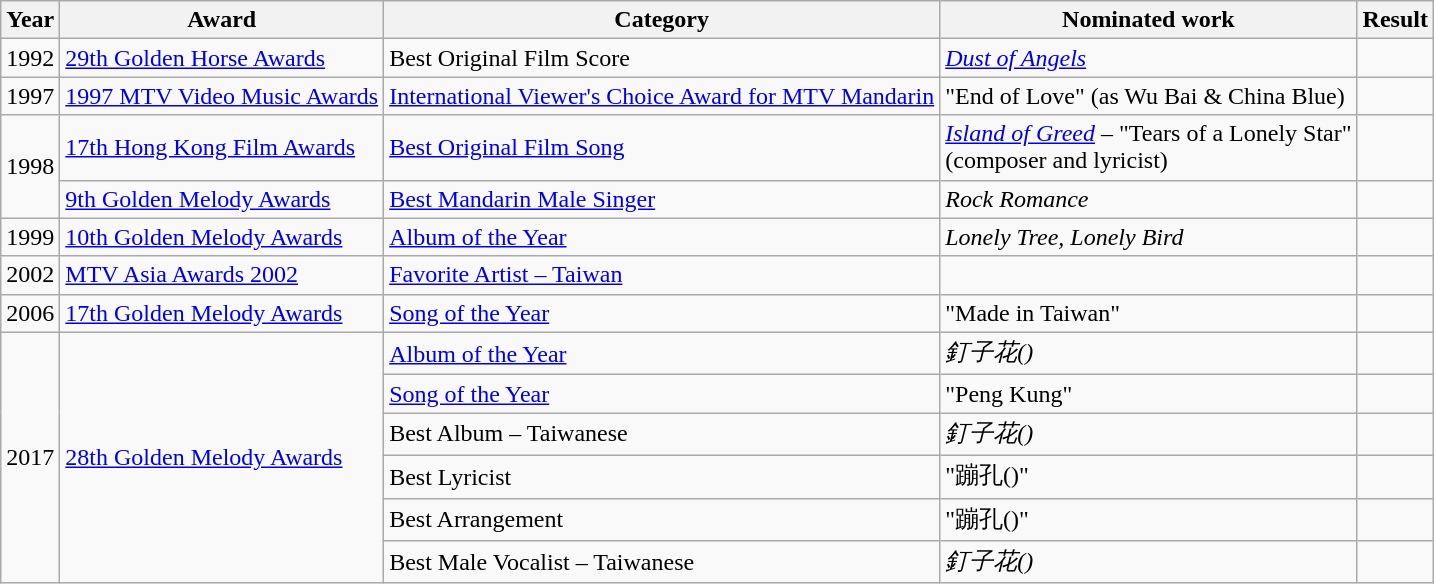<table class="wikitable sortable">
<tr>
<th>Year</th>
<th>Award</th>
<th>Category</th>
<th>Nominated work</th>
<th>Result</th>
</tr>
<tr>
<td>1992</td>
<td><a href='#'>29th Golden Horse Awards</a></td>
<td>Best Original Film Score</td>
<td><em><a href='#'>Dust of Angels</a></em></td>
<td></td>
</tr>
<tr>
<td>1997</td>
<td><a href='#'>1997 MTV Video Music Awards</a></td>
<td><a href='#'>International Viewer's Choice Award for MTV Mandarin</a></td>
<td>"End of Love" (as Wu Bai & China Blue)</td>
<td></td>
</tr>
<tr>
<td rowspan=2>1998</td>
<td><a href='#'>17th Hong Kong Film Awards</a></td>
<td><a href='#'>Best Original Film Song</a></td>
<td><em><a href='#'>Island of Greed</a></em> – "Tears of a Lonely Star" <br>(composer and lyricist)</td>
<td></td>
</tr>
<tr>
<td><a href='#'>9th Golden Melody Awards</a></td>
<td><a href='#'>Best Mandarin Male Singer</a></td>
<td><em>Rock Romance</em></td>
<td></td>
</tr>
<tr>
<td>1999</td>
<td><a href='#'>10th Golden Melody Awards</a></td>
<td><a href='#'>Album of the Year</a></td>
<td><em>Lonely Tree, Lonely Bird</em></td>
<td></td>
</tr>
<tr>
<td>2002</td>
<td><a href='#'>MTV Asia Awards 2002</a></td>
<td><a href='#'>Favorite Artist – Taiwan</a></td>
<td></td>
<td></td>
</tr>
<tr>
<td>2006</td>
<td><a href='#'>17th Golden Melody Awards</a></td>
<td><a href='#'>Song of the Year</a></td>
<td>"Made in Taiwan"</td>
<td></td>
</tr>
<tr>
<td rowspan=6>2017</td>
<td rowspan=6><a href='#'>28th Golden Melody Awards</a></td>
<td><a href='#'>Album of the Year</a></td>
<td><em>釘子花()</em></td>
<td></td>
</tr>
<tr>
<td><a href='#'>Song of the Year</a></td>
<td>"Peng Kung"</td>
<td></td>
</tr>
<tr>
<td>Best Album – Taiwanese</td>
<td><em>釘子花()</em></td>
<td></td>
</tr>
<tr>
<td>Best Lyricist</td>
<td>"蹦孔()"</td>
<td></td>
</tr>
<tr>
<td>Best Arrangement</td>
<td>"蹦孔()"</td>
<td></td>
</tr>
<tr>
<td>Best Male Vocalist – Taiwanese</td>
<td><em>釘子花()</em></td>
<td></td>
</tr>
</table>
